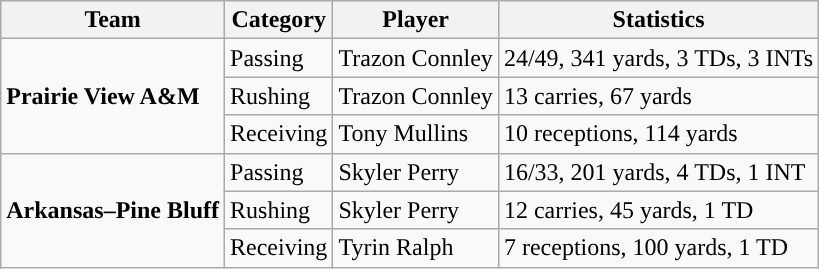<table class="wikitable" style="float: left;">
<tr>
<th>Team</th>
<th>Category</th>
<th>Player</th>
<th>Statistics</th>
</tr>
<tr>
<td rowspan=3><strong>Prairie View A&M</strong></td>
<td>Passing</td>
<td>Trazon Connley</td>
<td>24/49, 341 yards, 3 TDs, 3 INTs</td>
</tr>
<tr>
<td>Rushing</td>
<td>Trazon Connley</td>
<td>13 carries, 67 yards</td>
</tr>
<tr>
<td>Receiving</td>
<td>Tony Mullins</td>
<td>10 receptions, 114 yards</td>
</tr>
<tr>
<td rowspan=3><strong>Arkansas–Pine Bluff</strong></td>
<td>Passing</td>
<td>Skyler Perry</td>
<td>16/33, 201 yards, 4 TDs, 1 INT</td>
</tr>
<tr>
<td>Rushing</td>
<td>Skyler Perry</td>
<td>12 carries, 45 yards, 1 TD</td>
</tr>
<tr>
<td>Receiving</td>
<td>Tyrin Ralph</td>
<td>7 receptions, 100 yards, 1 TD</td>
</tr>
</table>
